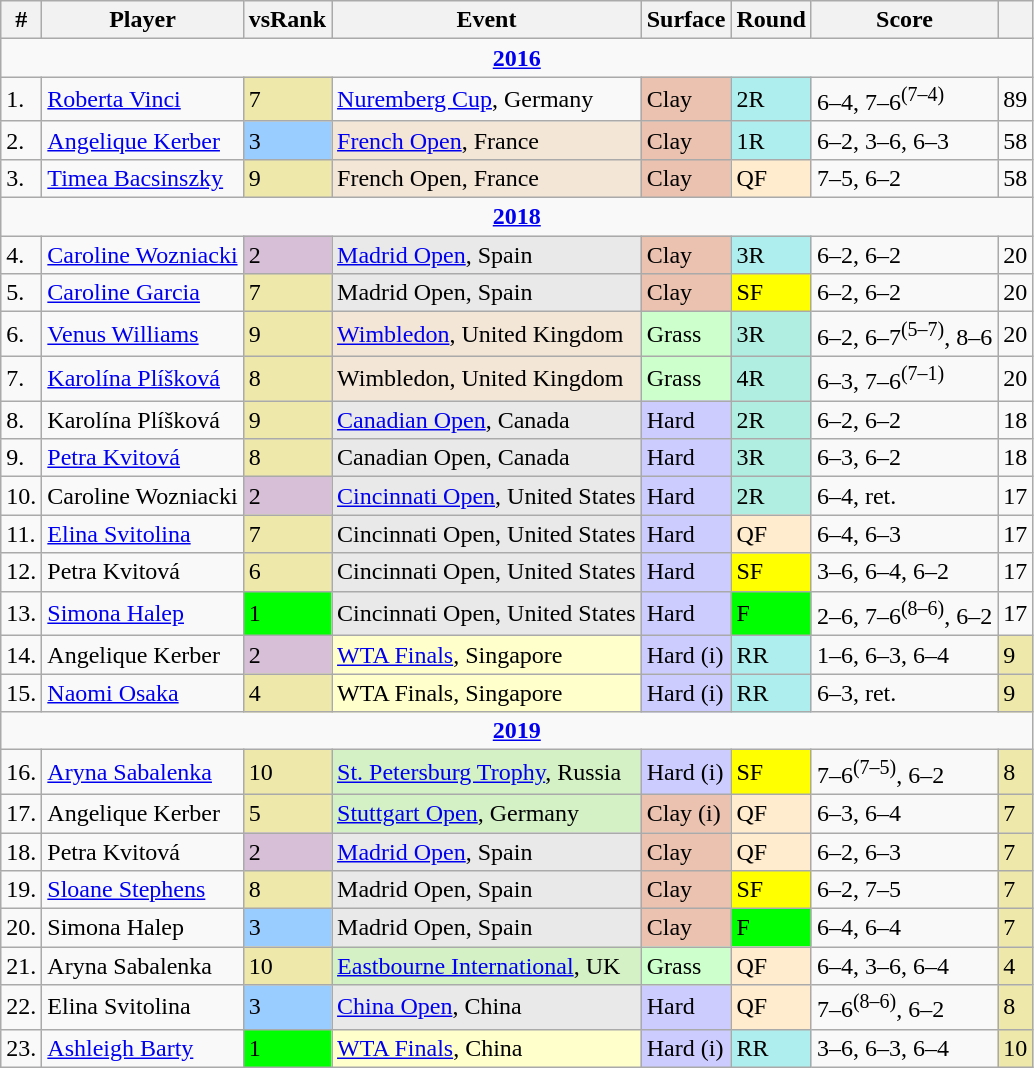<table class="wikitable sortable">
<tr>
<th>#</th>
<th>Player</th>
<th>vsRank</th>
<th>Event</th>
<th>Surface</th>
<th>Round</th>
<th class=unsortable>Score</th>
<th></th>
</tr>
<tr>
<td colspan=8 style=text-align:center><strong><a href='#'>2016</a></strong></td>
</tr>
<tr>
<td>1.</td>
<td> <a href='#'>Roberta Vinci</a></td>
<td bgcolor=#eee8aa>7</td>
<td><a href='#'>Nuremberg Cup</a>, Germany</td>
<td bgcolor=#ebc2af>Clay</td>
<td bgcolor=#afeeee>2R</td>
<td>6–4, 7–6<sup>(7–4)</sup></td>
<td>89</td>
</tr>
<tr>
<td>2.</td>
<td> <a href='#'>Angelique Kerber</a></td>
<td style=background:#9cf>3</td>
<td bgcolor=#f3e6d7><a href='#'>French Open</a>, France</td>
<td bgcolor=#ebc2af>Clay</td>
<td bgcolor=#afeeee>1R</td>
<td>6–2, 3–6, 6–3</td>
<td>58</td>
</tr>
<tr>
<td>3.</td>
<td> <a href='#'>Timea Bacsinszky</a></td>
<td bgcolor=#eee8aa>9</td>
<td bgcolor=#f3e6d7>French Open, France</td>
<td bgcolor=#ebc2af>Clay</td>
<td bgcolor=#ffebcd>QF</td>
<td>7–5, 6–2</td>
<td>58</td>
</tr>
<tr>
<td colspan=8 style=text-align:center><strong><a href='#'>2018</a></strong></td>
</tr>
<tr>
<td>4.</td>
<td> <a href='#'>Caroline Wozniacki</a></td>
<td bgcolor=thistle>2</td>
<td bgcolor=#e9e9e9><a href='#'>Madrid Open</a>, Spain</td>
<td bgcolor=#ebc2af>Clay</td>
<td bgcolor=#afeeee>3R</td>
<td>6–2, 6–2</td>
<td>20</td>
</tr>
<tr>
<td>5.</td>
<td> <a href='#'>Caroline Garcia</a></td>
<td bgcolor=#eee8aa>7</td>
<td bgcolor=#e9e9e9>Madrid Open, Spain</td>
<td bgcolor=#ebc2af>Clay</td>
<td bgcolor=yellow>SF</td>
<td>6–2, 6–2</td>
<td>20</td>
</tr>
<tr>
<td>6.</td>
<td> <a href='#'>Venus Williams</a></td>
<td bgcolor=#eee8aa>9</td>
<td bgcolor=#f3e6d7><a href='#'>Wimbledon</a>, United Kingdom</td>
<td bgcolor=#ccffcc>Grass</td>
<td bgcolor=#afeee>3R</td>
<td>6–2, 6–7<sup>(5–7)</sup>, 8–6</td>
<td>20</td>
</tr>
<tr>
<td>7.</td>
<td> <a href='#'>Karolína Plíšková</a></td>
<td bgcolor=#eee8aa>8</td>
<td bgcolor=#f3e6d7>Wimbledon, United Kingdom</td>
<td bgcolor=#ccffcc>Grass</td>
<td bgcolor=#afeee>4R</td>
<td>6–3, 7–6<sup>(7–1)</sup></td>
<td>20</td>
</tr>
<tr>
<td>8.</td>
<td> Karolína Plíšková</td>
<td bgcolor=#eee8aa>9</td>
<td bgcolor=#e9e9e9><a href='#'>Canadian Open</a>, Canada</td>
<td bgcolor=#ccccff>Hard</td>
<td bgcolor=#afeee>2R</td>
<td>6–2, 6–2</td>
<td>18</td>
</tr>
<tr>
<td>9.</td>
<td> <a href='#'>Petra Kvitová</a></td>
<td bgcolor=#eee8aa>8</td>
<td bgcolor=#e9e9e9>Canadian Open, Canada</td>
<td bgcolor=#ccccff>Hard</td>
<td bgcolor=#afeee>3R</td>
<td>6–3, 6–2</td>
<td>18</td>
</tr>
<tr>
<td>10.</td>
<td> Caroline Wozniacki</td>
<td bgcolor=thistle>2</td>
<td bgcolor=#e9e9e9><a href='#'>Cincinnati Open</a>, United States</td>
<td bgcolor=#ccccff>Hard</td>
<td bgcolor=#afeee>2R</td>
<td>6–4, ret.</td>
<td>17</td>
</tr>
<tr>
<td>11.</td>
<td> <a href='#'>Elina Svitolina</a></td>
<td bgcolor=#eee8aa>7</td>
<td bgcolor=#e9e9e9>Cincinnati Open, United States</td>
<td bgcolor=#ccccff>Hard</td>
<td bgcolor=#ffebcd>QF</td>
<td>6–4, 6–3</td>
<td>17</td>
</tr>
<tr>
<td>12.</td>
<td> Petra Kvitová</td>
<td bgcolor=#eee8aa>6</td>
<td bgcolor=#e9e9e9>Cincinnati Open, United States</td>
<td bgcolor=#ccccff>Hard</td>
<td bgcolor=yellow>SF</td>
<td>3–6, 6–4, 6–2</td>
<td>17</td>
</tr>
<tr>
<td>13.</td>
<td> <a href='#'>Simona Halep</a></td>
<td bgcolor=lime>1</td>
<td bgcolor=#e9e9e9>Cincinnati Open, United States</td>
<td bgcolor=#ccccff>Hard</td>
<td bgcolor=lime>F</td>
<td>2–6, 7–6<sup>(8–6)</sup>, 6–2</td>
<td>17</td>
</tr>
<tr>
<td>14.</td>
<td> Angelique Kerber</td>
<td bgcolor=thistle>2</td>
<td style=background:#ffffcc><a href='#'>WTA Finals</a>, Singapore</td>
<td style=background:#ccf>Hard (i)</td>
<td style=background:#afeeee>RR</td>
<td>1–6, 6–3, 6–4</td>
<td bgcolor=#eee8aa>9</td>
</tr>
<tr>
<td>15.</td>
<td> <a href='#'>Naomi Osaka</a></td>
<td bgcolor=#eee8aa>4</td>
<td style=background:#ffffcc>WTA Finals, Singapore</td>
<td style=background:#ccf>Hard (i)</td>
<td style=background:#afeeee>RR</td>
<td>6–3, ret.</td>
<td bgcolor=#eee8aa>9</td>
</tr>
<tr>
<td colspan=8 style=text-align:center><strong><a href='#'>2019</a></strong></td>
</tr>
<tr>
<td>16.</td>
<td> <a href='#'>Aryna Sabalenka</a></td>
<td bgcolor=#eee8aa>10</td>
<td bgcolor=d4f1c5><a href='#'>St. Petersburg Trophy</a>, Russia</td>
<td style=background:#ccf>Hard (i)</td>
<td bgcolor=yellow>SF</td>
<td>7–6<sup>(7–5)</sup>, 6–2</td>
<td bgcolor=#eee8aa>8</td>
</tr>
<tr>
<td>17.</td>
<td> Angelique Kerber</td>
<td bgcolor=#eee8aa>5</td>
<td bgcolor=d4f1c5><a href='#'>Stuttgart Open</a>, Germany</td>
<td bgcolor=#ebc2af>Clay (i)</td>
<td bgcolor=#ffebcd>QF</td>
<td>6–3, 6–4</td>
<td bgcolor=#eee8aa>7</td>
</tr>
<tr>
<td>18.</td>
<td> Petra Kvitová</td>
<td bgcolor=thistle>2</td>
<td bgcolor=#e9e9e9><a href='#'>Madrid Open</a>, Spain</td>
<td bgcolor=#ebc2af>Clay</td>
<td bgcolor=#ffebcd>QF</td>
<td>6–2, 6–3</td>
<td bgcolor=#eee8aa>7</td>
</tr>
<tr>
<td>19.</td>
<td> <a href='#'>Sloane Stephens</a></td>
<td bgcolor=#eee8aa>8</td>
<td bgcolor=#e9e9e9>Madrid Open, Spain</td>
<td bgcolor=#ebc2af>Clay</td>
<td bgcolor=yellow>SF</td>
<td>6–2, 7–5</td>
<td bgcolor=#eee8aa>7</td>
</tr>
<tr>
<td>20.</td>
<td> Simona Halep</td>
<td style=background:#9cf>3</td>
<td bgcolor=#e9e9e9>Madrid Open, Spain</td>
<td bgcolor=#ebc2af>Clay</td>
<td bgcolor=lime>F</td>
<td>6–4, 6–4</td>
<td bgcolor=#eee8aa>7</td>
</tr>
<tr>
<td>21.</td>
<td> Aryna Sabalenka</td>
<td bgcolor=#eee8aa>10</td>
<td bgcolor=d4f1c5><a href='#'>Eastbourne International</a>, UK</td>
<td bgcolor=#ccffcc>Grass</td>
<td bgcolor=#ffebcd>QF</td>
<td>6–4, 3–6, 6–4</td>
<td bgcolor=#eee8aa>4</td>
</tr>
<tr>
<td>22.</td>
<td> Elina Svitolina</td>
<td style=background:#9cf>3</td>
<td bgcolor=#e9e9e9><a href='#'>China Open</a>, China</td>
<td bgcolor=#ccccff>Hard</td>
<td bgcolor=#ffebcd>QF</td>
<td>7–6<sup>(8–6)</sup>, 6–2</td>
<td bgcolor=#eee8aa>8</td>
</tr>
<tr>
<td>23.</td>
<td> <a href='#'>Ashleigh Barty</a></td>
<td bgcolor=lime>1</td>
<td bgcolor=ffffcc><a href='#'>WTA Finals</a>, China</td>
<td bgcolor=ccccff>Hard (i)</td>
<td bgcolor=afeeee>RR</td>
<td>3–6, 6–3, 6–4</td>
<td bgcolor=eee8aa>10</td>
</tr>
</table>
